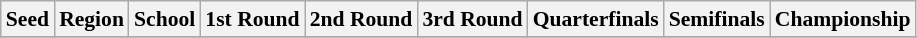<table class="sortable wikitable" style="white-space:nowrap; font-size:90%;">
<tr>
<th>Seed</th>
<th>Region</th>
<th>School</th>
<th>1st Round</th>
<th>2nd Round</th>
<th>3rd Round</th>
<th>Quarterfinals</th>
<th>Semifinals</th>
<th>Championship</th>
</tr>
<tr>
</tr>
</table>
